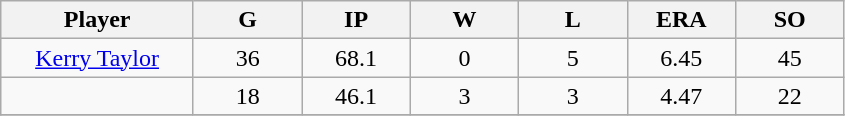<table class="wikitable sortable">
<tr>
<th bgcolor="#DDDDFF" width="16%">Player</th>
<th bgcolor="#DDDDFF" width="9%">G</th>
<th bgcolor="#DDDDFF" width="9%">IP</th>
<th bgcolor="#DDDDFF" width="9%">W</th>
<th bgcolor="#DDDDFF" width="9%">L</th>
<th bgcolor="#DDDDFF" width="9%">ERA</th>
<th bgcolor="#DDDDFF" width="9%">SO</th>
</tr>
<tr align="center">
<td><a href='#'>Kerry Taylor</a></td>
<td>36</td>
<td>68.1</td>
<td>0</td>
<td>5</td>
<td>6.45</td>
<td>45</td>
</tr>
<tr align=center>
<td></td>
<td>18</td>
<td>46.1</td>
<td>3</td>
<td>3</td>
<td>4.47</td>
<td>22</td>
</tr>
<tr align="center">
</tr>
</table>
